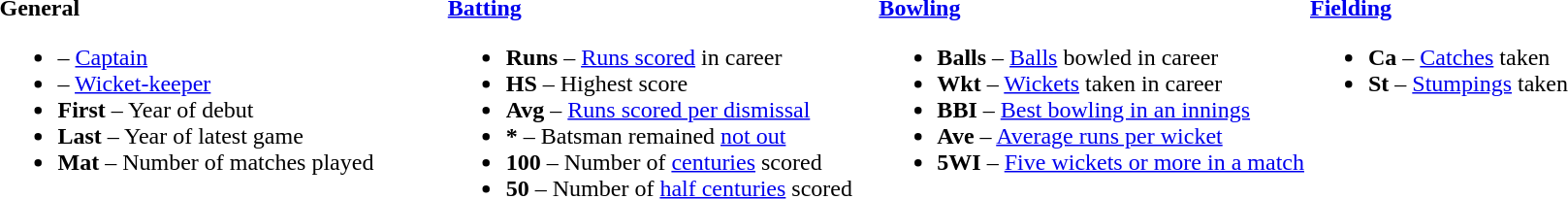<table>
<tr>
<td valign="top" style="width:26%"><br><strong>General</strong><ul><li> – <a href='#'>Captain</a></li><li> – <a href='#'>Wicket-keeper</a></li><li><strong>First</strong> – Year of debut</li><li><strong>Last</strong> – Year of latest game</li><li><strong>Mat</strong> – Number of matches played</li></ul></td>
<td valign="top" style="width:25%"><br><strong><a href='#'>Batting</a></strong><ul><li><strong>Runs</strong> – <a href='#'>Runs scored</a> in career</li><li><strong>HS</strong> – Highest score</li><li><strong>Avg</strong> – <a href='#'>Runs scored per dismissal</a></li><li><strong>*</strong> – Batsman remained <a href='#'>not out</a></li><li><strong>100</strong> – Number of <a href='#'>centuries</a> scored</li><li><strong>50</strong> – Number of <a href='#'>half centuries</a> scored</li></ul></td>
<td valign="top" style="width:25%"><br><strong><a href='#'>Bowling</a></strong><ul><li><strong>Balls</strong> – <a href='#'>Balls</a> bowled in career</li><li><strong>Wkt</strong> – <a href='#'>Wickets</a> taken in career</li><li><strong>BBI</strong> – <a href='#'>Best bowling in an innings</a></li><li><strong>Ave</strong> – <a href='#'>Average runs per wicket</a></li><li><strong>5WI</strong> – <a href='#'>Five wickets or more in a match</a></li></ul></td>
<td valign="top" style="width:24%"><br><strong><a href='#'>Fielding</a></strong><ul><li><strong>Ca</strong> – <a href='#'>Catches</a> taken</li><li><strong>St</strong> – <a href='#'>Stumpings</a> taken</li></ul></td>
</tr>
</table>
